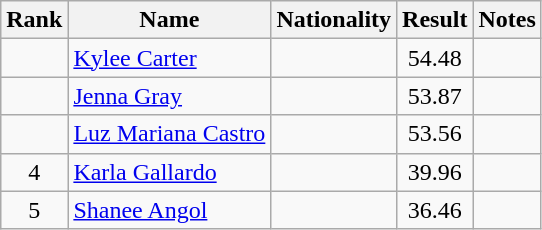<table class="wikitable sortable" style="text-align:center">
<tr>
<th>Rank</th>
<th>Name</th>
<th>Nationality</th>
<th>Result</th>
<th>Notes</th>
</tr>
<tr>
<td></td>
<td align=left><a href='#'>Kylee Carter</a></td>
<td align=left></td>
<td>54.48</td>
<td></td>
</tr>
<tr>
<td></td>
<td align=left><a href='#'>Jenna Gray</a></td>
<td align=left></td>
<td>53.87</td>
<td></td>
</tr>
<tr>
<td></td>
<td align=left><a href='#'>Luz Mariana Castro</a></td>
<td align=left></td>
<td>53.56</td>
<td></td>
</tr>
<tr>
<td>4</td>
<td align=left><a href='#'>Karla Gallardo</a></td>
<td align=left></td>
<td>39.96</td>
<td></td>
</tr>
<tr>
<td>5</td>
<td align=left><a href='#'>Shanee Angol</a></td>
<td align=left></td>
<td>36.46</td>
<td></td>
</tr>
</table>
